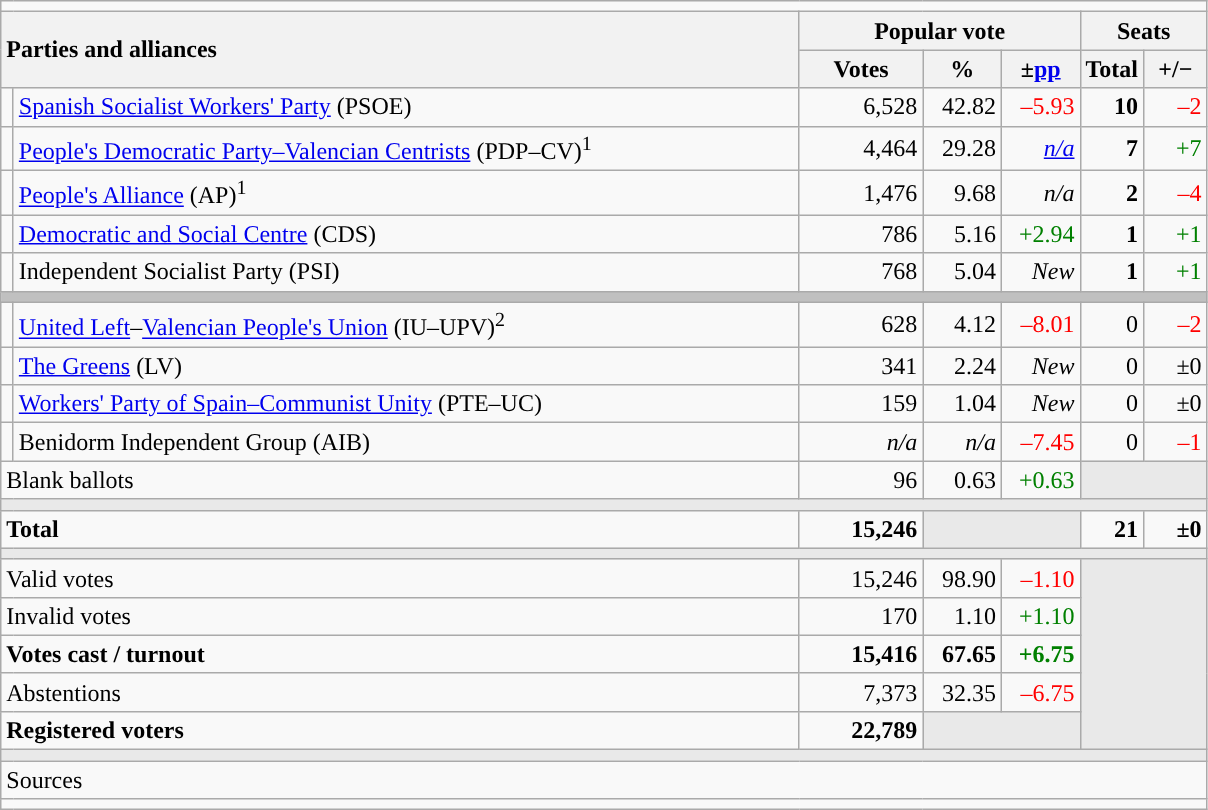<table class="wikitable" style="text-align:right;">
<tr>
<td colspan="7"></td>
</tr>
<tr>
<th style="text-align:left;" rowspan="2" colspan="2" width="525">Parties and alliances</th>
<th colspan="3">Popular vote</th>
<th colspan="2">Seats</th>
</tr>
<tr>
<th width="75">Votes</th>
<th width="45">%</th>
<th width="45">±<a href='#'>pp</a></th>
<th width="35">Total</th>
<th width="35">+/−</th>
</tr>
<tr>
<td width="1" style="color:inherit;background:"></td>
<td align="left"><a href='#'>Spanish Socialist Workers' Party</a> (PSOE)</td>
<td>6,528</td>
<td>42.82</td>
<td style="color:red;">–5.93</td>
<td><strong>10</strong></td>
<td style="color:red;">–2</td>
</tr>
<tr>
<td style="color:inherit;background:"></td>
<td align="left"><a href='#'>People's Democratic Party–Valencian Centrists</a> (PDP–CV)<sup>1</sup></td>
<td>4,464</td>
<td>29.28</td>
<td><em><a href='#'>n/a</a></em></td>
<td><strong>7</strong></td>
<td style="color:green;">+7</td>
</tr>
<tr>
<td style="color:inherit;background:"></td>
<td align="left"><a href='#'>People's Alliance</a> (AP)<sup>1</sup></td>
<td>1,476</td>
<td>9.68</td>
<td><em>n/a</em></td>
<td><strong>2</strong></td>
<td style="color:red;">–4</td>
</tr>
<tr>
<td style="color:inherit;background:"></td>
<td align="left"><a href='#'>Democratic and Social Centre</a> (CDS)</td>
<td>786</td>
<td>5.16</td>
<td style="color:green;">+2.94</td>
<td><strong>1</strong></td>
<td style="color:green;">+1</td>
</tr>
<tr>
<td style="color:inherit;background:"></td>
<td align="left">Independent Socialist Party (PSI)</td>
<td>768</td>
<td>5.04</td>
<td><em>New</em></td>
<td><strong>1</strong></td>
<td style="color:green;">+1</td>
</tr>
<tr>
<td colspan="7" bgcolor="#C0C0C0"></td>
</tr>
<tr>
<td style="color:inherit;background:"></td>
<td align="left"><a href='#'>United Left</a>–<a href='#'>Valencian People's Union</a> (IU–UPV)<sup>2</sup></td>
<td>628</td>
<td>4.12</td>
<td style="color:red;">–8.01</td>
<td>0</td>
<td style="color:red;">–2</td>
</tr>
<tr>
<td style="color:inherit;background:"></td>
<td align="left"><a href='#'>The Greens</a> (LV)</td>
<td>341</td>
<td>2.24</td>
<td><em>New</em></td>
<td>0</td>
<td>±0</td>
</tr>
<tr>
<td style="color:inherit;background:"></td>
<td align="left"><a href='#'>Workers' Party of Spain–Communist Unity</a> (PTE–UC)</td>
<td>159</td>
<td>1.04</td>
<td><em>New</em></td>
<td>0</td>
<td>±0</td>
</tr>
<tr>
<td style="color:inherit;background:"></td>
<td align="left">Benidorm Independent Group (AIB)</td>
<td><em>n/a</em></td>
<td><em>n/a</em></td>
<td style="color:red;">–7.45</td>
<td>0</td>
<td style="color:red;">–1</td>
</tr>
<tr>
<td align="left" colspan="2">Blank ballots</td>
<td>96</td>
<td>0.63</td>
<td style="color:green;">+0.63</td>
<td bgcolor="#E9E9E9" colspan="2"></td>
</tr>
<tr>
<td colspan="7" bgcolor="#E9E9E9"></td>
</tr>
<tr style="font-weight:bold;">
<td align="left" colspan="2">Total</td>
<td>15,246</td>
<td bgcolor="#E9E9E9" colspan="2"></td>
<td>21</td>
<td>±0</td>
</tr>
<tr>
<td colspan="7" bgcolor="#E9E9E9"></td>
</tr>
<tr>
<td align="left" colspan="2">Valid votes</td>
<td>15,246</td>
<td>98.90</td>
<td style="color:red;">–1.10</td>
<td bgcolor="#E9E9E9" colspan="2" rowspan="5"></td>
</tr>
<tr>
<td align="left" colspan="2">Invalid votes</td>
<td>170</td>
<td>1.10</td>
<td style="color:green;">+1.10</td>
</tr>
<tr style="font-weight:bold;">
<td align="left" colspan="2">Votes cast / turnout</td>
<td>15,416</td>
<td>67.65</td>
<td style="color:green;">+6.75</td>
</tr>
<tr>
<td align="left" colspan="2">Abstentions</td>
<td>7,373</td>
<td>32.35</td>
<td style="color:red;">–6.75</td>
</tr>
<tr style="font-weight:bold;">
<td align="left" colspan="2">Registered voters</td>
<td>22,789</td>
<td bgcolor="#E9E9E9" colspan="2"></td>
</tr>
<tr>
<td colspan="7" bgcolor="#E9E9E9"></td>
</tr>
<tr>
<td align="left" colspan="7">Sources</td>
</tr>
<tr>
<td colspan="7" style="text-align:left; max-width:790px;"></td>
</tr>
</table>
